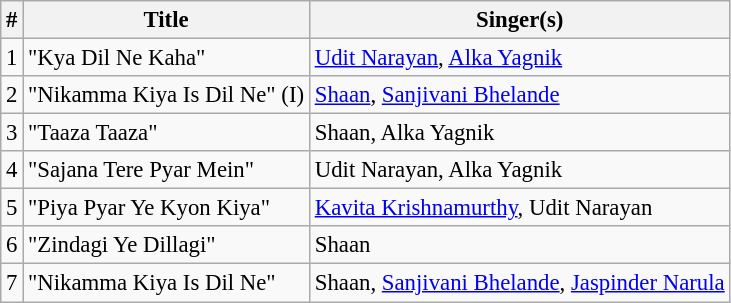<table class="wikitable" style="font-size:95%;">
<tr>
<th>#</th>
<th>Title</th>
<th>Singer(s)</th>
</tr>
<tr>
<td>1</td>
<td>"Kya Dil Ne Kaha"</td>
<td><a href='#'>Udit Narayan</a>, <a href='#'>Alka Yagnik</a></td>
</tr>
<tr>
<td>2</td>
<td>"Nikamma Kiya Is Dil Ne" (I)</td>
<td><a href='#'>Shaan</a>, <a href='#'>Sanjivani Bhelande</a></td>
</tr>
<tr>
<td>3</td>
<td>"Taaza Taaza"</td>
<td>Shaan, Alka Yagnik</td>
</tr>
<tr>
<td>4</td>
<td>"Sajana Tere Pyar Mein"</td>
<td>Udit Narayan, Alka Yagnik</td>
</tr>
<tr>
<td>5</td>
<td>"Piya Pyar Ye Kyon Kiya"</td>
<td><a href='#'>Kavita Krishnamurthy</a>, Udit Narayan</td>
</tr>
<tr>
<td>6</td>
<td>"Zindagi Ye Dillagi"</td>
<td>Shaan</td>
</tr>
<tr>
<td>7</td>
<td>"Nikamma Kiya Is Dil Ne"</td>
<td>Shaan, <a href='#'>Sanjivani Bhelande</a>, <a href='#'>Jaspinder Narula</a></td>
</tr>
</table>
